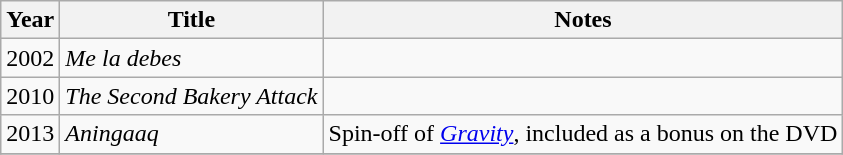<table class="wikitable">
<tr>
<th>Year</th>
<th>Title</th>
<th>Notes</th>
</tr>
<tr>
<td>2002</td>
<td><em>Me la debes</em></td>
<td></td>
</tr>
<tr>
<td>2010</td>
<td><em>The Second Bakery Attack</em></td>
<td></td>
</tr>
<tr>
<td>2013</td>
<td><em>Aningaaq</em></td>
<td>Spin-off of <em><a href='#'>Gravity</a></em>, included as a bonus on the DVD</td>
</tr>
<tr>
</tr>
</table>
